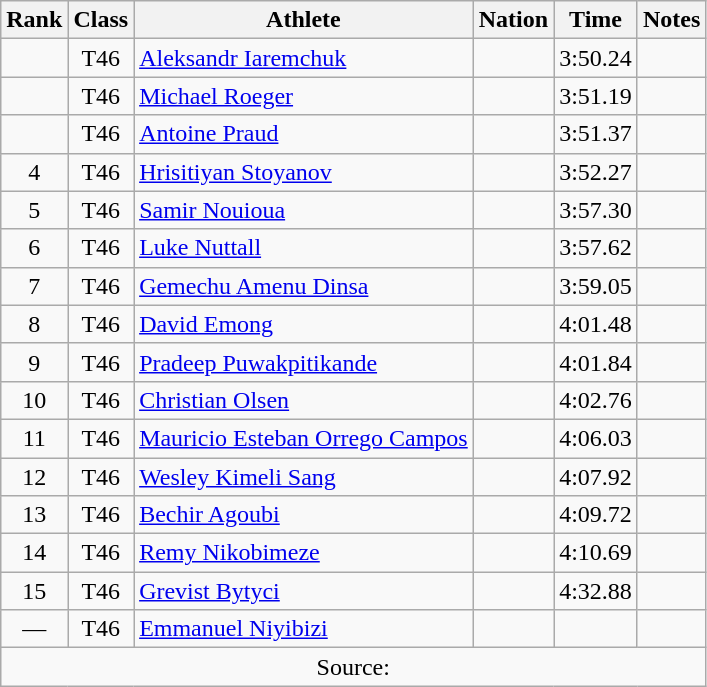<table class="wikitable sortable" style="text-align:center;">
<tr>
<th scope="col">Rank</th>
<th scope="col">Class</th>
<th scope="col">Athlete</th>
<th scope="col">Nation</th>
<th scope="col">Time</th>
<th scope="col">Notes</th>
</tr>
<tr>
<td></td>
<td>T46</td>
<td align=left><a href='#'>Aleksandr Iaremchuk</a></td>
<td align=left></td>
<td>3:50.24</td>
<td></td>
</tr>
<tr>
<td></td>
<td>T46</td>
<td align=left><a href='#'>Michael Roeger</a></td>
<td align=left></td>
<td>3:51.19</td>
<td></td>
</tr>
<tr>
<td></td>
<td>T46</td>
<td align=left><a href='#'>Antoine Praud</a></td>
<td align=left></td>
<td>3:51.37</td>
<td></td>
</tr>
<tr>
<td>4</td>
<td>T46</td>
<td align=left><a href='#'>Hrisitiyan Stoyanov</a></td>
<td align=left></td>
<td>3:52.27</td>
<td></td>
</tr>
<tr>
<td>5</td>
<td>T46</td>
<td align=left><a href='#'>Samir Nouioua</a></td>
<td align=left></td>
<td>3:57.30</td>
<td></td>
</tr>
<tr>
<td>6</td>
<td>T46</td>
<td align=left><a href='#'>Luke Nuttall</a></td>
<td align=left></td>
<td>3:57.62</td>
<td></td>
</tr>
<tr>
<td>7</td>
<td>T46</td>
<td align=left><a href='#'>Gemechu Amenu Dinsa</a></td>
<td align=left></td>
<td>3:59.05</td>
<td></td>
</tr>
<tr>
<td>8</td>
<td>T46</td>
<td align=left><a href='#'>David Emong</a></td>
<td align=left></td>
<td>4:01.48</td>
<td></td>
</tr>
<tr>
<td>9</td>
<td>T46</td>
<td align=left><a href='#'>Pradeep Puwakpitikande</a></td>
<td align=left></td>
<td>4:01.84</td>
<td></td>
</tr>
<tr>
<td>10</td>
<td>T46</td>
<td align=left><a href='#'>Christian Olsen</a></td>
<td align=left></td>
<td>4:02.76</td>
<td></td>
</tr>
<tr>
<td>11</td>
<td>T46</td>
<td align=left><a href='#'>Mauricio Esteban Orrego Campos</a></td>
<td align=left></td>
<td>4:06.03</td>
<td></td>
</tr>
<tr>
<td>12</td>
<td>T46</td>
<td align=left><a href='#'>Wesley Kimeli Sang</a></td>
<td align=left></td>
<td>4:07.92</td>
<td></td>
</tr>
<tr>
<td>13</td>
<td>T46</td>
<td align=left><a href='#'>Bechir Agoubi</a></td>
<td align=left></td>
<td>4:09.72</td>
<td></td>
</tr>
<tr>
<td>14</td>
<td>T46</td>
<td align=left><a href='#'>Remy Nikobimeze</a></td>
<td align=left></td>
<td>4:10.69</td>
<td></td>
</tr>
<tr>
<td>15</td>
<td>T46</td>
<td align=left><a href='#'>Grevist Bytyci</a></td>
<td align=left></td>
<td>4:32.88</td>
<td></td>
</tr>
<tr>
<td>—</td>
<td>T46</td>
<td align=left><a href='#'>Emmanuel Niyibizi</a></td>
<td align=left></td>
<td></td>
<td></td>
</tr>
<tr class="sortbottom">
<td colspan="6">Source:</td>
</tr>
</table>
